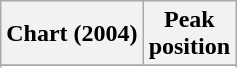<table class="wikitable sortable plainrowheaders" style="text-align:center">
<tr>
<th>Chart (2004)</th>
<th>Peak<br>position</th>
</tr>
<tr>
</tr>
<tr>
</tr>
<tr>
</tr>
</table>
